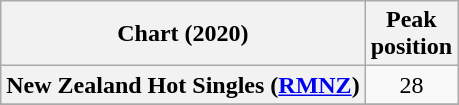<table class="wikitable plainrowheaders" style="text-align:center">
<tr>
<th scope="col">Chart (2020)</th>
<th scope="col">Peak<br>position</th>
</tr>
<tr>
<th scope="row">New Zealand Hot Singles (<a href='#'>RMNZ</a>)</th>
<td>28</td>
</tr>
<tr>
</tr>
</table>
